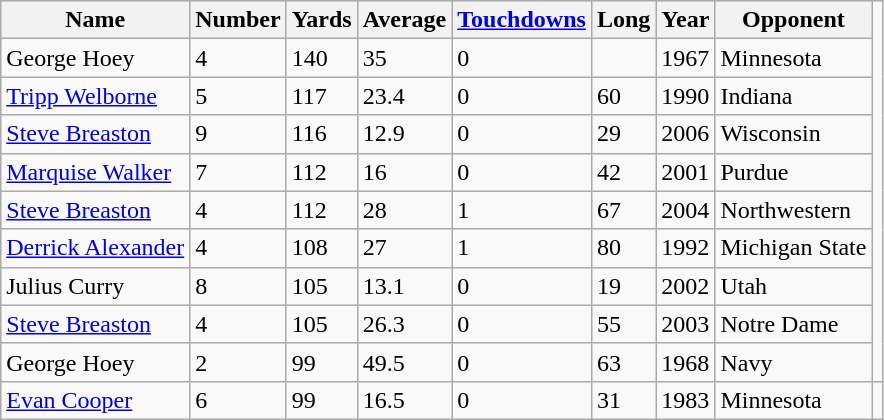<table class="wikitable">
<tr>
<th>Name</th>
<th>Number</th>
<th>Yards</th>
<th>Average</th>
<th><a href='#'>Touchdowns</a></th>
<th>Long</th>
<th>Year</th>
<th>Opponent</th>
</tr>
<tr>
<td>George Hoey</td>
<td>4</td>
<td>140</td>
<td>35</td>
<td>0</td>
<td></td>
<td>1967</td>
<td>Minnesota</td>
</tr>
<tr>
<td><a href='#'>Tripp Welborne</a></td>
<td>5</td>
<td>117</td>
<td>23.4</td>
<td>0</td>
<td>60</td>
<td>1990</td>
<td>Indiana</td>
</tr>
<tr>
<td><a href='#'>Steve Breaston</a></td>
<td>9</td>
<td>116</td>
<td>12.9</td>
<td>0</td>
<td>29</td>
<td>2006</td>
<td>Wisconsin</td>
</tr>
<tr>
<td><a href='#'>Marquise Walker</a></td>
<td>7</td>
<td>112</td>
<td>16</td>
<td>0</td>
<td>42</td>
<td>2001</td>
<td>Purdue</td>
</tr>
<tr>
<td><a href='#'>Steve Breaston</a></td>
<td>4</td>
<td>112</td>
<td>28</td>
<td>1</td>
<td>67</td>
<td>2004</td>
<td>Northwestern</td>
</tr>
<tr>
<td><a href='#'>Derrick Alexander</a></td>
<td>4</td>
<td>108</td>
<td>27</td>
<td>1</td>
<td>80</td>
<td>1992</td>
<td>Michigan State</td>
</tr>
<tr>
<td>Julius Curry</td>
<td>8</td>
<td>105</td>
<td>13.1</td>
<td>0</td>
<td>19</td>
<td>2002</td>
<td>Utah</td>
</tr>
<tr>
<td><a href='#'>Steve Breaston</a></td>
<td>4</td>
<td>105</td>
<td>26.3</td>
<td>0</td>
<td>55</td>
<td>2003</td>
<td>Notre Dame</td>
</tr>
<tr>
<td>George Hoey</td>
<td>2</td>
<td>99</td>
<td>49.5</td>
<td>0</td>
<td>63</td>
<td>1968</td>
<td>Navy</td>
</tr>
<tr>
<td><a href='#'>Evan Cooper</a></td>
<td>6</td>
<td>99</td>
<td>16.5</td>
<td>0</td>
<td>31</td>
<td>1983</td>
<td>Minnesota</td>
<td></td>
</tr>
</table>
